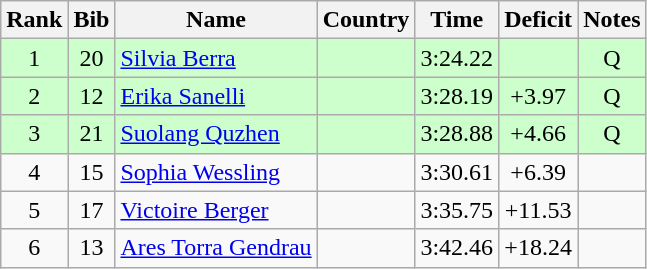<table class="wikitable" style="text-align:center;">
<tr>
<th>Rank</th>
<th>Bib</th>
<th>Name</th>
<th>Country</th>
<th>Time</th>
<th>Deficit</th>
<th>Notes</th>
</tr>
<tr bgcolor=ccffcc>
<td>1</td>
<td>20</td>
<td align=left><a href='#'>Silvia Berra</a></td>
<td align=left></td>
<td>3:24.22</td>
<td></td>
<td>Q</td>
</tr>
<tr bgcolor=ccffcc>
<td>2</td>
<td>12</td>
<td align=left><a href='#'>Erika Sanelli</a></td>
<td align=left></td>
<td>3:28.19</td>
<td>+3.97</td>
<td>Q</td>
</tr>
<tr bgcolor=ccffcc>
<td>3</td>
<td>21</td>
<td align=left><a href='#'>Suolang Quzhen</a></td>
<td align=left></td>
<td>3:28.88</td>
<td>+4.66</td>
<td>Q</td>
</tr>
<tr>
<td>4</td>
<td>15</td>
<td align=left><a href='#'>Sophia Wessling</a></td>
<td align=left></td>
<td>3:30.61</td>
<td>+6.39</td>
<td></td>
</tr>
<tr>
<td>5</td>
<td>17</td>
<td align=left><a href='#'>Victoire Berger</a></td>
<td align=left></td>
<td>3:35.75</td>
<td>+11.53</td>
<td></td>
</tr>
<tr>
<td>6</td>
<td>13</td>
<td align=left><a href='#'>Ares Torra Gendrau</a></td>
<td align=left></td>
<td>3:42.46</td>
<td>+18.24</td>
<td></td>
</tr>
</table>
